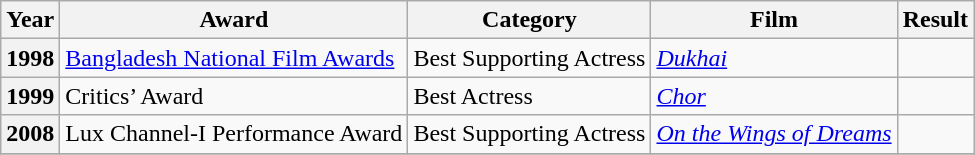<table class="wikitable plainrowheaders sortable">
<tr>
<th scope="col">Year</th>
<th scope="col">Award</th>
<th scope="col">Category</th>
<th scope="col">Film</th>
<th scope="col">Result</th>
</tr>
<tr>
<th scope="row">1998</th>
<td><a href='#'>Bangladesh National Film Awards</a></td>
<td>Best Supporting Actress</td>
<td><em><a href='#'>Dukhai</a></em></td>
<td></td>
</tr>
<tr>
<th scope="row">1999</th>
<td>Critics’ Award</td>
<td>Best Actress</td>
<td><em><a href='#'>Chor</a></em></td>
<td></td>
</tr>
<tr>
<th scope="row">2008</th>
<td>Lux Channel-I Performance Award</td>
<td>Best Supporting Actress</td>
<td><em><a href='#'>On the Wings of Dreams</a></em></td>
<td></td>
</tr>
<tr>
</tr>
</table>
